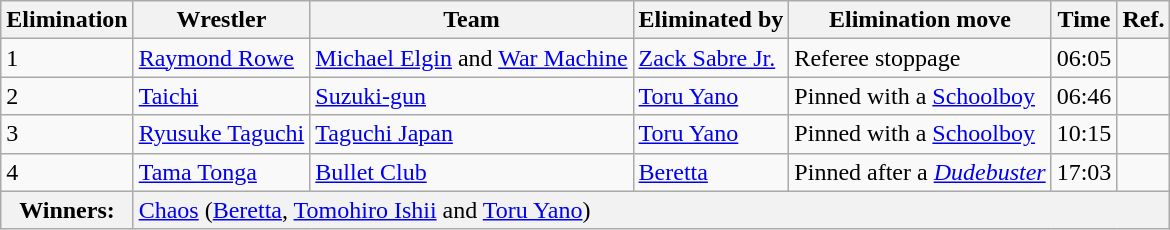<table class="wikitable" border="1">
<tr>
<th>Elimination</th>
<th>Wrestler</th>
<th>Team</th>
<th>Eliminated by</th>
<th>Elimination move</th>
<th>Time</th>
<th>Ref.</th>
</tr>
<tr>
<td>1</td>
<td><a href='#'>Raymond Rowe</a></td>
<td><a href='#'>Michael Elgin</a> and <a href='#'>War Machine</a></td>
<td><a href='#'>Zack Sabre Jr.</a></td>
<td>Referee stoppage</td>
<td>06:05</td>
<td></td>
</tr>
<tr>
<td>2</td>
<td><a href='#'>Taichi</a></td>
<td><a href='#'>Suzuki-gun</a></td>
<td><a href='#'>Toru Yano</a></td>
<td>Pinned with a <a href='#'>Schoolboy</a></td>
<td>06:46</td>
<td></td>
</tr>
<tr>
<td>3</td>
<td><a href='#'>Ryusuke Taguchi</a></td>
<td><a href='#'>Taguchi Japan</a></td>
<td><a href='#'>Toru Yano</a></td>
<td>Pinned with a <a href='#'>Schoolboy</a></td>
<td>10:15</td>
<td></td>
</tr>
<tr>
<td>4</td>
<td><a href='#'>Tama Tonga</a></td>
<td><a href='#'>Bullet Club</a></td>
<td><a href='#'>Beretta</a></td>
<td>Pinned after a <em><a href='#'>Dudebuster</a></em></td>
<td>17:03</td>
<td></td>
</tr>
<tr>
<th>Winners:</th>
<td colspan="6" bgcolor="#f2f2f2"><a href='#'>Chaos</a> (<a href='#'>Beretta</a>, <a href='#'>Tomohiro Ishii</a> and <a href='#'>Toru Yano</a>)</td>
</tr>
</table>
